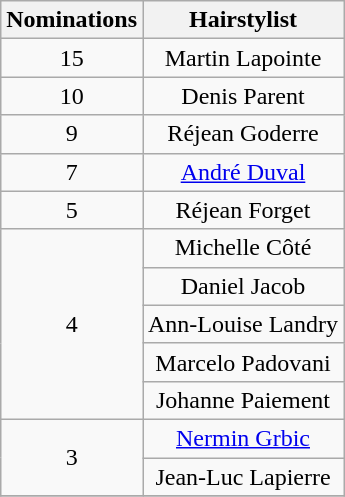<table class="wikitable" style="text-align:center;">
<tr>
<th scope="col" width="17">Nominations</th>
<th scope="col" align="center">Hairstylist</th>
</tr>
<tr>
<td rowspan="1" style="text-align:center;">15</td>
<td>Martin Lapointe</td>
</tr>
<tr>
<td rowspan="1" style="text-align:center;">10</td>
<td>Denis Parent</td>
</tr>
<tr>
<td rowspan="1" style="text-align:center;">9</td>
<td>Réjean Goderre</td>
</tr>
<tr>
<td rowspan="1" style="text-align:center;">7</td>
<td><a href='#'>André Duval</a></td>
</tr>
<tr>
<td rowspan="1" style="text-align:center;">5</td>
<td>Réjean Forget</td>
</tr>
<tr>
<td rowspan="5" style="text-align:center;">4</td>
<td>Michelle Côté</td>
</tr>
<tr>
<td>Daniel Jacob</td>
</tr>
<tr>
<td>Ann-Louise Landry</td>
</tr>
<tr>
<td>Marcelo Padovani</td>
</tr>
<tr>
<td>Johanne Paiement</td>
</tr>
<tr>
<td rowspan="2" style="text-align:center;">3</td>
<td><a href='#'>Nermin Grbic</a></td>
</tr>
<tr>
<td>Jean-Luc Lapierre</td>
</tr>
<tr>
</tr>
</table>
